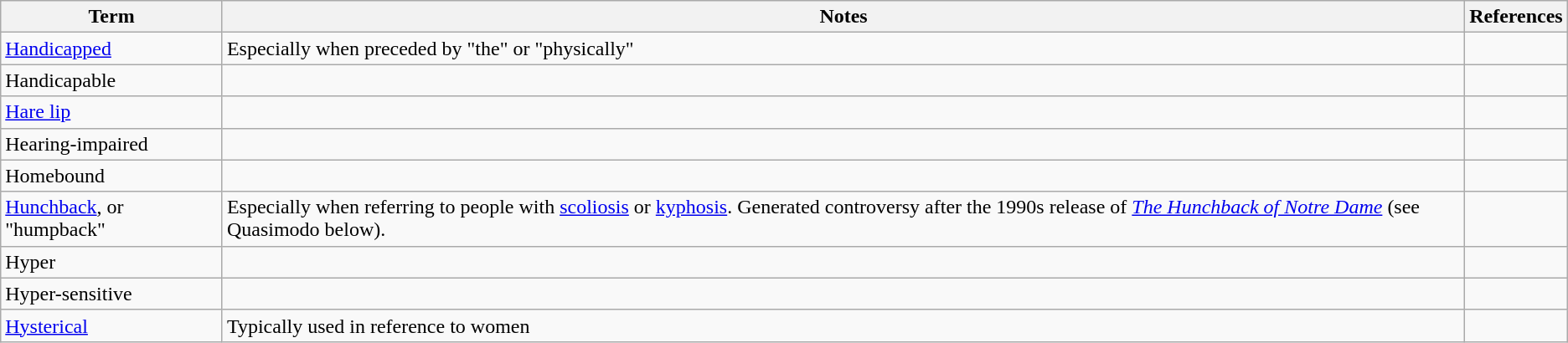<table class="wikitable">
<tr>
<th>Term</th>
<th>Notes</th>
<th>References</th>
</tr>
<tr>
<td><a href='#'>Handicapped</a></td>
<td>Especially when preceded by "the" or "physically"</td>
<td></td>
</tr>
<tr>
<td>Handicapable</td>
<td></td>
<td></td>
</tr>
<tr>
<td><a href='#'>Hare lip</a></td>
<td></td>
<td></td>
</tr>
<tr>
<td>Hearing-impaired</td>
<td></td>
<td></td>
</tr>
<tr>
<td>Homebound</td>
<td></td>
<td></td>
</tr>
<tr>
<td><a href='#'>Hunchback</a>, or "humpback"</td>
<td>Especially when referring to people with <a href='#'>scoliosis</a> or <a href='#'>kyphosis</a>. Generated controversy after the 1990s release of <em><a href='#'>The Hunchback of Notre Dame</a></em> (see Quasimodo below).</td>
<td></td>
</tr>
<tr>
<td>Hyper</td>
<td></td>
<td></td>
</tr>
<tr>
<td>Hyper-sensitive</td>
<td></td>
<td></td>
</tr>
<tr>
<td><a href='#'>Hysterical</a></td>
<td>Typically used in reference to women</td>
<td></td>
</tr>
</table>
